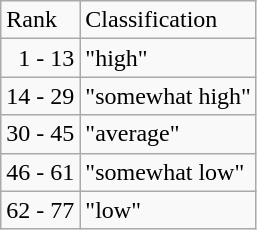<table class="wikitable" ---valign=top>
<tr>
<td>Rank</td>
<td>Classification</td>
</tr>
<tr>
<td>  1 - 13</td>
<td>"high"</td>
</tr>
<tr>
<td>14 - 29</td>
<td>"somewhat high"</td>
</tr>
<tr>
<td>30 - 45</td>
<td>"average"</td>
</tr>
<tr>
<td>46 - 61</td>
<td>"somewhat low"</td>
</tr>
<tr>
<td>62 - 77</td>
<td>"low"</td>
</tr>
</table>
